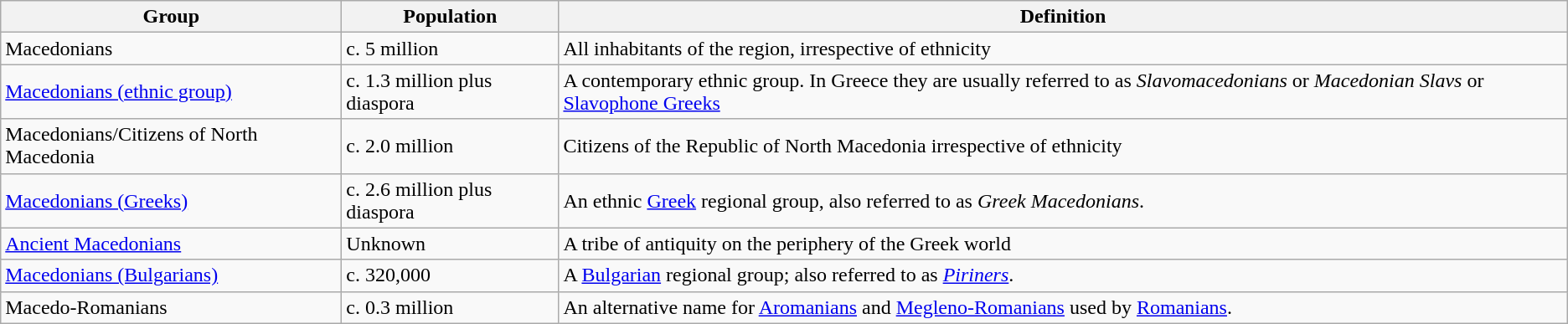<table class="wikitable">
<tr>
<th>Group</th>
<th>Population</th>
<th>Definition</th>
</tr>
<tr>
<td>Macedonians</td>
<td>c. 5 million</td>
<td>All inhabitants of the region, irrespective of ethnicity</td>
</tr>
<tr>
<td><a href='#'>Macedonians (ethnic group)</a></td>
<td>c. 1.3 million plus diaspora</td>
<td>A contemporary ethnic group. In Greece they are usually referred to as <em>Slavomacedonians</em> or <em>Macedonian Slavs</em> or <a href='#'>Slavophone Greeks</a></td>
</tr>
<tr>
<td>Macedonians/Citizens of North Macedonia</td>
<td>c. 2.0 million</td>
<td>Citizens of the Republic of North Macedonia irrespective of ethnicity</td>
</tr>
<tr>
<td><a href='#'>Macedonians (Greeks)</a></td>
<td>c. 2.6 million plus diaspora</td>
<td>An ethnic <a href='#'>Greek</a> regional group, also referred to as <em>Greek Macedonians</em>.</td>
</tr>
<tr>
<td><a href='#'>Ancient Macedonians</a></td>
<td>Unknown</td>
<td>A tribe of antiquity on the periphery of the Greek world</td>
</tr>
<tr>
<td><a href='#'>Macedonians (Bulgarians)</a></td>
<td>c. 320,000</td>
<td>A <a href='#'>Bulgarian</a> regional group; also referred to as <em><a href='#'>Piriners</a></em>.</td>
</tr>
<tr>
<td>Macedo-Romanians</td>
<td>c. 0.3 million</td>
<td>An alternative name for <a href='#'>Aromanians</a> and <a href='#'>Megleno-Romanians</a> used by <a href='#'>Romanians</a>.</td>
</tr>
</table>
